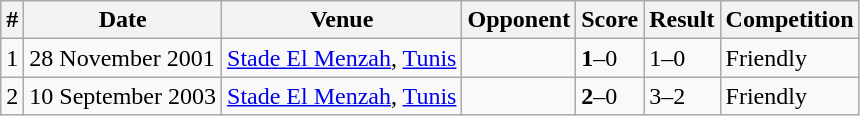<table class="wikitable" style="text-align:left;">
<tr>
<th>#</th>
<th>Date</th>
<th>Venue</th>
<th>Opponent</th>
<th>Score</th>
<th>Result</th>
<th>Competition</th>
</tr>
<tr>
<td>1</td>
<td>28 November 2001</td>
<td><a href='#'>Stade El Menzah</a>, <a href='#'>Tunis</a></td>
<td></td>
<td><strong>1</strong>–0</td>
<td>1–0</td>
<td>Friendly</td>
</tr>
<tr>
<td>2</td>
<td>10 September 2003</td>
<td><a href='#'>Stade El Menzah</a>, <a href='#'>Tunis</a></td>
<td></td>
<td><strong>2</strong>–0</td>
<td>3–2</td>
<td>Friendly</td>
</tr>
</table>
